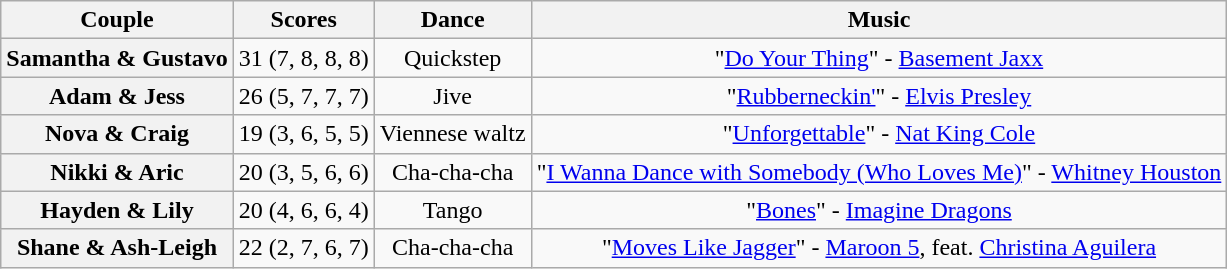<table class="wikitable sortable" style="text-align:center;">
<tr>
<th scope="col">Couple</th>
<th scope="col">Scores</th>
<th scope="col" class="unsortable">Dance</th>
<th scope="col" class="unsortable">Music</th>
</tr>
<tr>
<th scope="row">Samantha & Gustavo</th>
<td>31 (7, 8, 8, 8)</td>
<td>Quickstep</td>
<td>"<a href='#'>Do Your Thing</a>" - <a href='#'>Basement Jaxx</a></td>
</tr>
<tr>
<th scope="row">Adam & Jess</th>
<td>26 (5, 7, 7, 7)</td>
<td>Jive</td>
<td>"<a href='#'>Rubberneckin'</a>" - <a href='#'>Elvis Presley</a></td>
</tr>
<tr>
<th scope="row">Nova & Craig</th>
<td>19 (3, 6, 5, 5)</td>
<td>Viennese waltz</td>
<td>"<a href='#'>Unforgettable</a>" - <a href='#'>Nat King Cole</a></td>
</tr>
<tr>
<th scope="row">Nikki & Aric</th>
<td>20 (3, 5, 6, 6)</td>
<td>Cha-cha-cha</td>
<td>"<a href='#'>I Wanna Dance with Somebody (Who Loves Me)</a>" - <a href='#'>Whitney Houston</a></td>
</tr>
<tr>
<th scope="row">Hayden & Lily</th>
<td>20 (4, 6, 6, 4)</td>
<td>Tango</td>
<td>"<a href='#'>Bones</a>" - <a href='#'>Imagine Dragons</a></td>
</tr>
<tr>
<th scope="row">Shane & Ash-Leigh</th>
<td>22 (2, 7, 6, 7)</td>
<td>Cha-cha-cha</td>
<td>"<a href='#'>Moves Like Jagger</a>" - <a href='#'>Maroon 5</a>, feat. <a href='#'>Christina Aguilera</a></td>
</tr>
</table>
